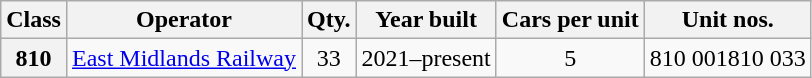<table class="wikitable">
<tr>
<th>Class</th>
<th>Operator</th>
<th>Qty.</th>
<th>Year built</th>
<th>Cars per unit</th>
<th>Unit nos.</th>
</tr>
<tr>
<th>810</th>
<td align=center><a href='#'>East Midlands Railway</a></td>
<td align=center>33</td>
<td align=center>2021–present</td>
<td align=center>5</td>
<td align=center>810 001810 033</td>
</tr>
</table>
